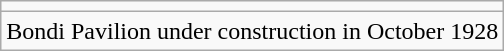<table class="wikitable" border="1">
<tr>
<td></td>
</tr>
<tr>
<td>Bondi Pavilion under construction in October 1928</td>
</tr>
</table>
